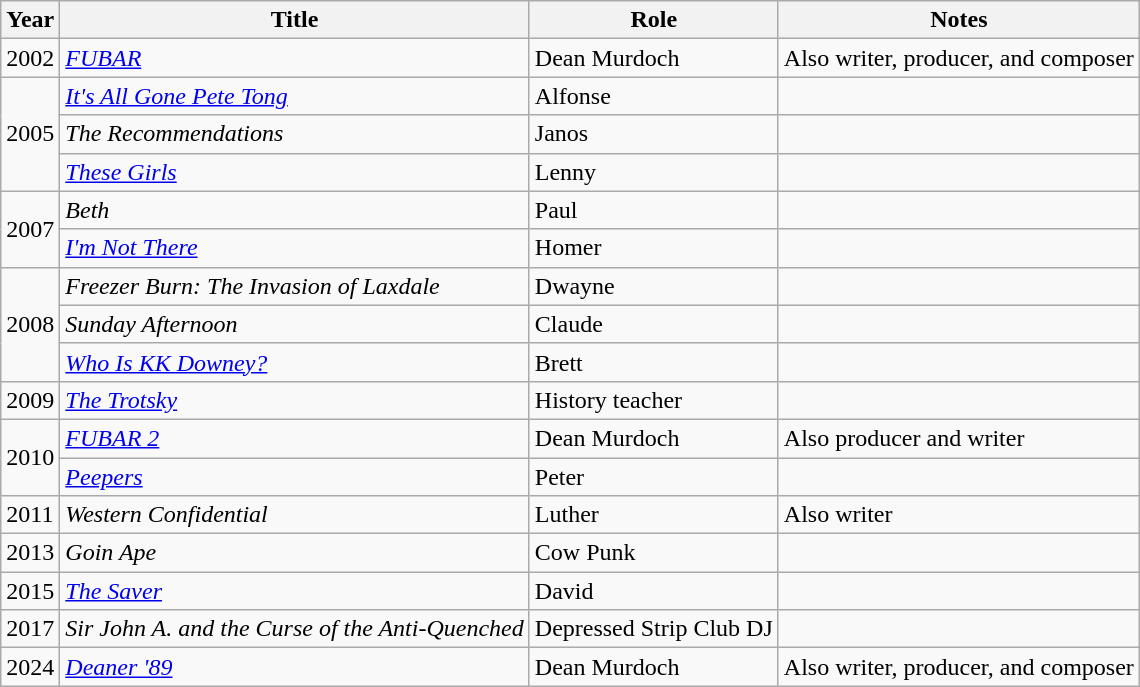<table class="wikitable sortable">
<tr>
<th>Year</th>
<th>Title</th>
<th>Role</th>
<th class="unsortable">Notes</th>
</tr>
<tr>
<td>2002</td>
<td><em><a href='#'>FUBAR</a></em></td>
<td>Dean Murdoch</td>
<td>Also writer, producer, and composer</td>
</tr>
<tr>
<td rowspan=3>2005</td>
<td><em><a href='#'>It's All Gone Pete Tong</a></em></td>
<td>Alfonse</td>
<td></td>
</tr>
<tr>
<td data-sort-value="Recommendations, The"><em>The Recommendations</em></td>
<td>Janos</td>
<td></td>
</tr>
<tr>
<td><em><a href='#'>These Girls</a></em></td>
<td>Lenny</td>
<td></td>
</tr>
<tr>
<td rowspan=2>2007</td>
<td><em>Beth</em></td>
<td>Paul</td>
<td></td>
</tr>
<tr>
<td><em><a href='#'>I'm Not There</a></em></td>
<td>Homer</td>
<td></td>
</tr>
<tr>
<td rowspan=3>2008</td>
<td><em>Freezer Burn: The Invasion of Laxdale</em></td>
<td>Dwayne</td>
<td></td>
</tr>
<tr>
<td><em>Sunday Afternoon</em></td>
<td>Claude</td>
<td></td>
</tr>
<tr>
<td><em><a href='#'>Who Is KK Downey?</a></em></td>
<td>Brett</td>
<td></td>
</tr>
<tr>
<td>2009</td>
<td data-sort-value="Trotsky, The"><em><a href='#'>The Trotsky</a></em></td>
<td>History teacher</td>
<td></td>
</tr>
<tr>
<td rowspan=2>2010</td>
<td><em><a href='#'>FUBAR 2</a></em></td>
<td>Dean Murdoch</td>
<td>Also producer and writer</td>
</tr>
<tr>
<td><em><a href='#'>Peepers</a></em></td>
<td>Peter</td>
<td></td>
</tr>
<tr>
<td>2011</td>
<td><em>Western Confidential</em></td>
<td>Luther</td>
<td>Also writer</td>
</tr>
<tr>
<td>2013</td>
<td><em>Goin Ape</em></td>
<td>Cow Punk</td>
<td></td>
</tr>
<tr>
<td>2015</td>
<td data-sort-value="Saver, The"><em><a href='#'>The Saver</a></em></td>
<td>David</td>
<td></td>
</tr>
<tr>
<td>2017</td>
<td><em>Sir John A. and the Curse of the Anti-Quenched</em></td>
<td>Depressed Strip Club DJ</td>
<td></td>
</tr>
<tr>
<td>2024</td>
<td><em><a href='#'>Deaner '89</a></em></td>
<td>Dean Murdoch</td>
<td>Also writer, producer, and composer</td>
</tr>
</table>
